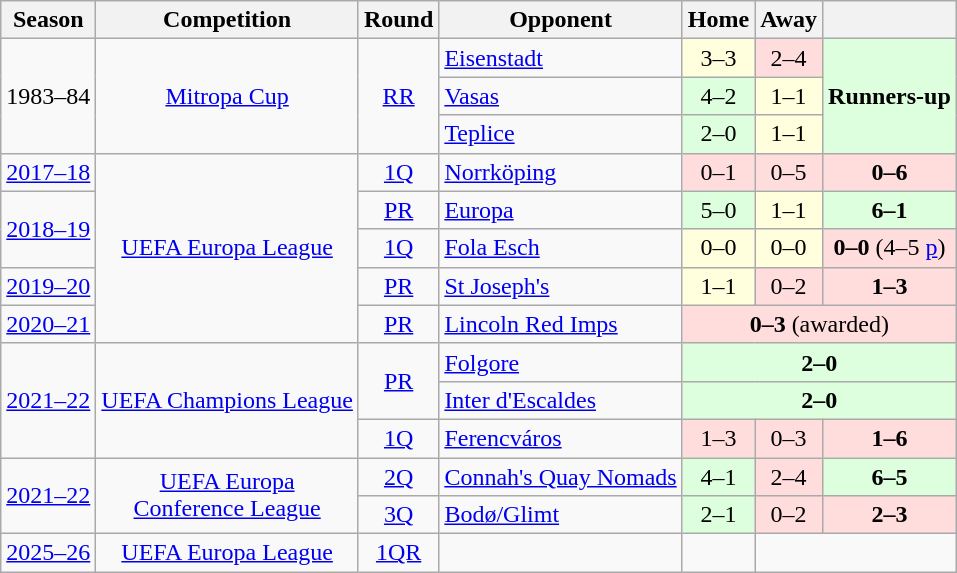<table class="wikitable" style="text-align:center">
<tr>
<th>Season</th>
<th>Competition</th>
<th>Round</th>
<th>Opponent</th>
<th>Home</th>
<th>Away</th>
<th></th>
</tr>
<tr>
<td rowspan="3">1983–84</td>
<td rowspan="3"><a href='#'>Mitropa Cup</a></td>
<td rowspan="3"><a href='#'>RR</a></td>
<td align="left"> <a href='#'>Eisenstadt</a></td>
<td bgcolor="#FFFFDD">3–3</td>
<td bgcolor="#FFDDDD">2–4</td>
<td rowspan="3" bgcolor="DDFFDD"><strong>Runners-up</strong></td>
</tr>
<tr>
<td align="left"> <a href='#'>Vasas</a></td>
<td bgcolor="#DDFFDD">4–2</td>
<td bgcolor="#FFFFDD">1–1</td>
</tr>
<tr>
<td align="left"> <a href='#'>Teplice</a></td>
<td bgcolor="#DDFFDD">2–0</td>
<td bgcolor="#FFFFDD">1–1</td>
</tr>
<tr>
<td><a href='#'>2017–18</a></td>
<td rowspan="5"><a href='#'>UEFA Europa League</a></td>
<td><a href='#'>1Q</a></td>
<td align="left"> <a href='#'>Norrköping</a></td>
<td bgcolor="#FFDDDD">0–1</td>
<td bgcolor="#FFDDDD">0–5</td>
<td bgcolor="#FFDDDD"><strong>0–6</strong></td>
</tr>
<tr>
<td rowspan="2"><a href='#'>2018–19</a></td>
<td><a href='#'>PR</a></td>
<td align="left"> <a href='#'>Europa</a></td>
<td bgcolor="#DDFFDD">5–0</td>
<td bgcolor="#FFFFDD">1–1</td>
<td bgcolor="#DDFFDD"><strong>6–1</strong></td>
</tr>
<tr>
<td><a href='#'>1Q</a></td>
<td align="left"> <a href='#'>Fola Esch</a></td>
<td bgcolor="#FFFFDD">0–0</td>
<td bgcolor="#FFFFDD">0–0</td>
<td bgcolor="#FFDDDD"><strong>0–0</strong> (4–5 <a href='#'>p</a>)</td>
</tr>
<tr>
<td><a href='#'>2019–20</a></td>
<td><a href='#'>PR</a></td>
<td align="left"> <a href='#'>St Joseph's</a></td>
<td bgcolor="#FFFFDD">1–1</td>
<td bgcolor="#FFDDDD">0–2</td>
<td bgcolor="#FFDDDD"><strong>1–3</strong></td>
</tr>
<tr>
<td><a href='#'>2020–21</a></td>
<td><a href='#'>PR</a></td>
<td align="left"> <a href='#'>Lincoln Red Imps</a></td>
<td bgcolor="#FFDDDD" colspan="3"><strong>0–3</strong> (awarded)</td>
</tr>
<tr>
<td rowspan="3"><a href='#'>2021–22</a></td>
<td rowspan="3"><a href='#'>UEFA Champions League</a></td>
<td rowspan="2"><a href='#'>PR</a></td>
<td align="left"> <a href='#'>Folgore</a></td>
<td bgcolor="#DDFFDD" colspan="3"><strong>2–0</strong></td>
</tr>
<tr>
<td align="left"> <a href='#'>Inter d'Escaldes</a></td>
<td bgcolor="#DDFFDD" colspan="3"><strong>2–0</strong></td>
</tr>
<tr>
<td><a href='#'>1Q</a></td>
<td align="left"> <a href='#'>Ferencváros</a></td>
<td bgcolor="#FFDDDD">1–3</td>
<td bgcolor="#FFDDDD">0–3</td>
<td bgcolor="#FFDDDD"><strong>1–6</strong></td>
</tr>
<tr>
<td rowspan="2"><a href='#'>2021–22</a></td>
<td rowspan="2"><a href='#'>UEFA Europa<br>Conference League</a></td>
<td><a href='#'>2Q</a></td>
<td align="left"> <a href='#'>Connah's Quay Nomads</a></td>
<td bgcolor="#DDFFDD">4–1</td>
<td bgcolor="#FFDDDD">2–4</td>
<td bgcolor="#DDFFDD"><strong>6–5</strong></td>
</tr>
<tr>
<td><a href='#'>3Q</a></td>
<td align="left"> <a href='#'>Bodø/Glimt</a></td>
<td bgcolor="#DDFFDD">2–1</td>
<td bgcolor="#FFDDDD">0–2</td>
<td bgcolor="#FFDDDD"><strong>2–3</strong></td>
</tr>
<tr>
<td><a href='#'>2025–26</a></td>
<td><a href='#'>UEFA Europa League</a></td>
<td><a href='#'>1QR</a></td>
<td></td>
<td></td>
</tr>
</table>
